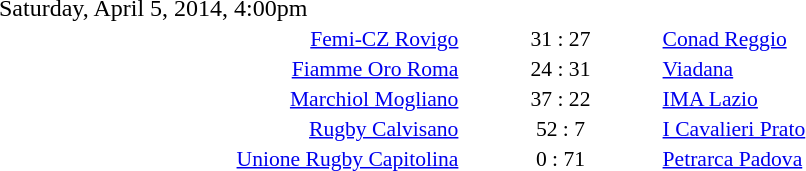<table style="width:70%;" cellspacing="1">
<tr>
<th width=35%></th>
<th width=15%></th>
<th></th>
</tr>
<tr>
<td>Saturday, April 5, 2014, 4:00pm</td>
</tr>
<tr style=font-size:90%>
<td align=right><a href='#'>Femi-CZ Rovigo</a></td>
<td align=center>31 : 27</td>
<td><a href='#'>Conad Reggio</a></td>
</tr>
<tr style=font-size:90%>
<td align=right><a href='#'>Fiamme Oro Roma</a></td>
<td align=center>24 : 31</td>
<td><a href='#'>Viadana</a></td>
</tr>
<tr style=font-size:90%>
<td align=right><a href='#'>Marchiol Mogliano</a></td>
<td align=center>37 : 22</td>
<td><a href='#'>IMA Lazio</a></td>
</tr>
<tr style=font-size:90%>
<td align=right><a href='#'>Rugby Calvisano</a></td>
<td align=center>52 : 7</td>
<td><a href='#'>I Cavalieri Prato</a></td>
</tr>
<tr style=font-size:90%>
<td align=right><a href='#'>Unione Rugby Capitolina</a></td>
<td align=center>0 : 71</td>
<td><a href='#'>Petrarca Padova</a></td>
</tr>
</table>
